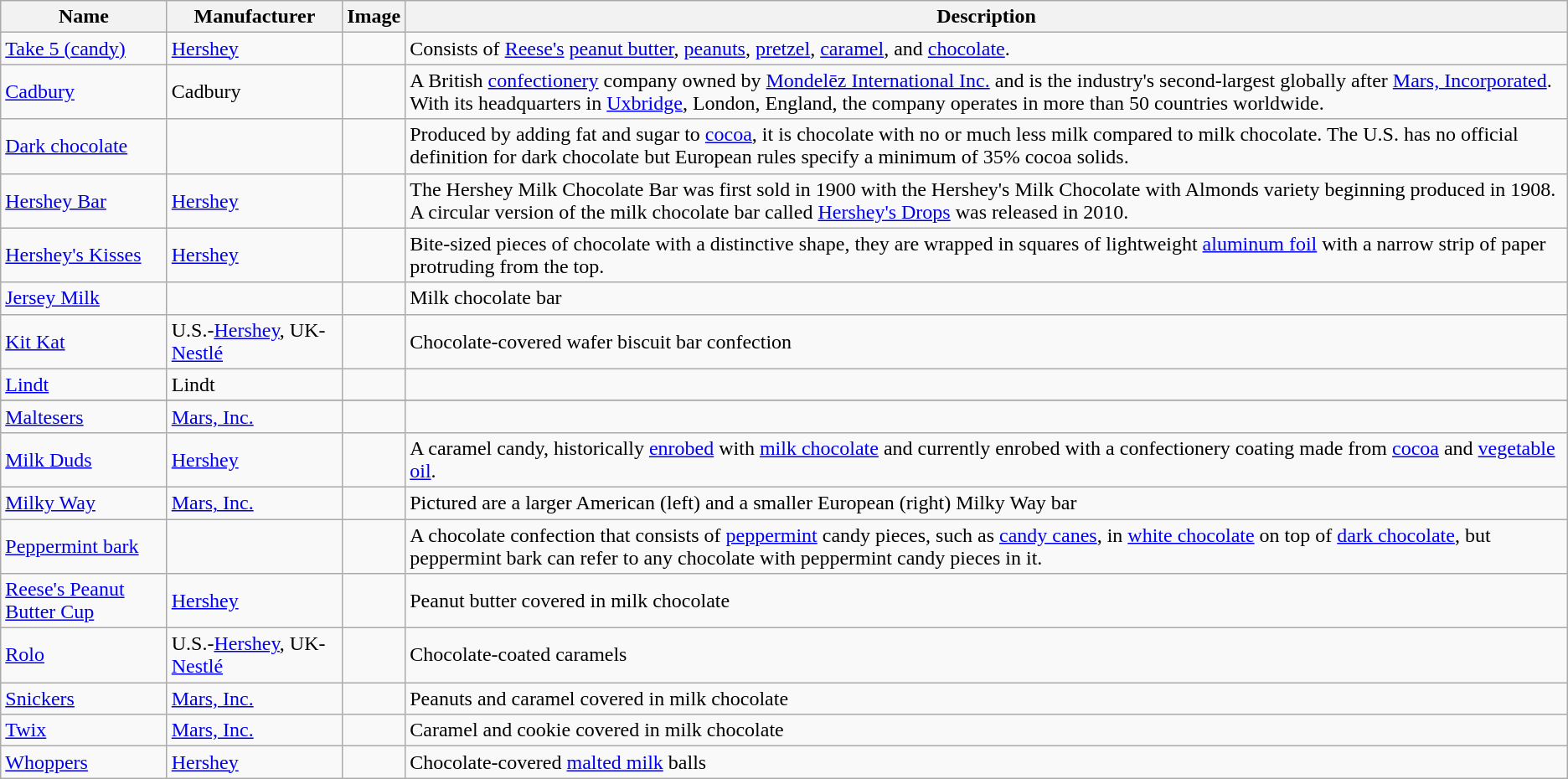<table class="wikitable sortable">
<tr>
<th>Name</th>
<th>Manufacturer</th>
<th class="unsortable">Image</th>
<th>Description</th>
</tr>
<tr>
<td><a href='#'>Take 5 (candy)</a></td>
<td><a href='#'>Hershey</a></td>
<td></td>
<td>Consists of <a href='#'>Reese's</a> <a href='#'>peanut butter</a>, <a href='#'>peanuts</a>, <a href='#'>pretzel</a>, <a href='#'>caramel</a>, and <a href='#'>chocolate</a>.</td>
</tr>
<tr>
<td><a href='#'>Cadbury</a></td>
<td>Cadbury</td>
<td></td>
<td>A British <a href='#'>confectionery</a> company owned by <a href='#'>Mondelēz International Inc.</a> and is the industry's second-largest globally after <a href='#'>Mars, Incorporated</a>. With its headquarters in <a href='#'>Uxbridge</a>, London, England, the company operates in more than 50 countries worldwide.</td>
</tr>
<tr>
<td><a href='#'>Dark chocolate</a></td>
<td></td>
<td></td>
<td>Produced by adding fat and sugar to <a href='#'>cocoa</a>, it is chocolate with no or much less milk compared to milk chocolate. The U.S. has no official definition for dark chocolate but European rules specify a minimum of 35% cocoa solids.</td>
</tr>
<tr>
<td><a href='#'>Hershey Bar</a></td>
<td><a href='#'>Hershey</a></td>
<td></td>
<td>The Hershey Milk Chocolate Bar was first sold in 1900 with the Hershey's Milk Chocolate with Almonds variety beginning produced in 1908. A circular version of the milk chocolate bar called <a href='#'>Hershey's Drops</a> was released in 2010.</td>
</tr>
<tr>
<td><a href='#'>Hershey's Kisses</a></td>
<td><a href='#'>Hershey</a></td>
<td></td>
<td>Bite-sized pieces of chocolate with a distinctive shape, they are wrapped in squares of lightweight <a href='#'>aluminum foil</a> with a narrow strip of paper protruding from the top.</td>
</tr>
<tr>
<td><a href='#'>Jersey Milk</a></td>
<td></td>
<td></td>
<td>Milk chocolate bar</td>
</tr>
<tr>
<td><a href='#'>Kit Kat</a></td>
<td>U.S.-<a href='#'>Hershey</a>, UK-<a href='#'>Nestlé</a></td>
<td></td>
<td>Chocolate-covered wafer biscuit bar confection</td>
</tr>
<tr>
<td><a href='#'>Lindt</a></td>
<td>Lindt</td>
<td></td>
<td></td>
</tr>
<tr>
</tr>
<tr>
<td><a href='#'>Maltesers</a></td>
<td><a href='#'>Mars, Inc.</a></td>
<td></td>
<td></td>
</tr>
<tr>
<td><a href='#'>Milk Duds</a></td>
<td><a href='#'>Hershey</a></td>
<td></td>
<td>A caramel candy, historically <a href='#'>enrobed</a> with <a href='#'>milk chocolate</a> and currently enrobed with a confectionery coating made from <a href='#'>cocoa</a> and <a href='#'>vegetable oil</a>.</td>
</tr>
<tr>
<td><a href='#'>Milky Way</a></td>
<td><a href='#'>Mars, Inc.</a></td>
<td></td>
<td>Pictured are a larger American (left) and a smaller European (right) Milky Way bar</td>
</tr>
<tr>
<td><a href='#'>Peppermint bark</a></td>
<td></td>
<td></td>
<td>A chocolate confection that consists of <a href='#'>peppermint</a> candy pieces, such as <a href='#'>candy canes</a>, in <a href='#'>white chocolate</a> on top of <a href='#'>dark chocolate</a>, but peppermint bark can refer to any chocolate with peppermint candy pieces in it.</td>
</tr>
<tr>
<td><a href='#'>Reese's Peanut Butter Cup</a></td>
<td><a href='#'>Hershey</a></td>
<td></td>
<td>Peanut butter covered in milk chocolate</td>
</tr>
<tr>
<td><a href='#'>Rolo</a></td>
<td>U.S.-<a href='#'>Hershey</a>, UK-<a href='#'>Nestlé</a></td>
<td></td>
<td>Chocolate-coated caramels</td>
</tr>
<tr>
<td><a href='#'>Snickers</a></td>
<td><a href='#'>Mars, Inc.</a></td>
<td></td>
<td>Peanuts and caramel covered in milk chocolate</td>
</tr>
<tr>
<td><a href='#'>Twix</a></td>
<td><a href='#'>Mars, Inc.</a></td>
<td></td>
<td>Caramel and cookie covered in milk chocolate</td>
</tr>
<tr>
<td><a href='#'>Whoppers</a></td>
<td><a href='#'>Hershey</a></td>
<td></td>
<td>Chocolate-covered <a href='#'>malted milk</a> balls</td>
</tr>
</table>
